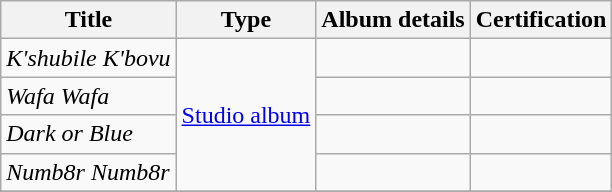<table class="wikitable plainrowheaders">
<tr>
<th>Title</th>
<th>Type</th>
<th>Album details</th>
<th>Certification</th>
</tr>
<tr>
<td><em>K'shubile K'bovu</em></td>
<td rowspan="4"><a href='#'>Studio album</a></td>
<td></td>
<td></td>
</tr>
<tr>
<td><em>Wafa Wafa</em></td>
<td></td>
<td></td>
</tr>
<tr>
<td><em>Dark or Blue</em></td>
<td></td>
<td></td>
</tr>
<tr>
<td><em>Numb8r Numb8r</em></td>
<td></td>
<td></td>
</tr>
<tr>
</tr>
</table>
